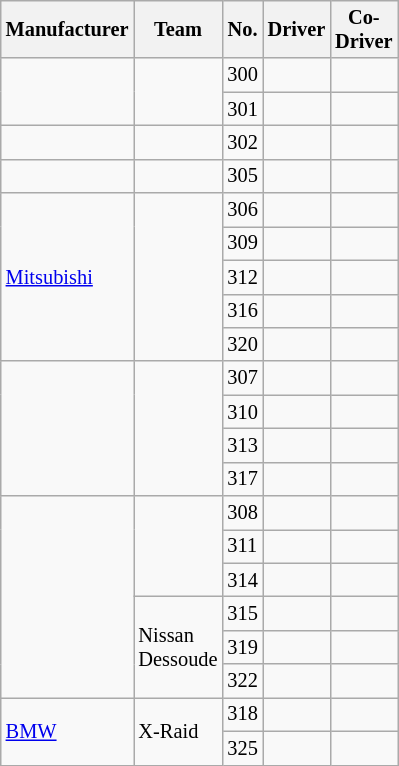<table class="wikitable" style="font-size:85%; ; width:15%">
<tr>
<th>Manufacturer</th>
<th>Team</th>
<th>No.</th>
<th>Driver</th>
<th>Co-Driver</th>
</tr>
<tr>
<td rowspan=2></td>
<td rowspan=2></td>
<td>300</td>
<td></td>
<td></td>
</tr>
<tr>
<td>301</td>
<td></td>
<td></td>
</tr>
<tr>
<td></td>
<td></td>
<td>302</td>
<td></td>
<td></td>
</tr>
<tr>
<td></td>
<td></td>
<td>305</td>
<td></td>
<td></td>
</tr>
<tr>
<td rowspan=5> <a href='#'>Mitsubishi</a></td>
<td rowspan=5></td>
<td>306</td>
<td></td>
<td></td>
</tr>
<tr>
<td>309</td>
<td></td>
<td></td>
</tr>
<tr>
<td>312</td>
<td></td>
<td></td>
</tr>
<tr>
<td>316</td>
<td></td>
<td></td>
</tr>
<tr>
<td>320</td>
<td></td>
<td></td>
</tr>
<tr>
<td rowspan=4></td>
<td rowspan=4></td>
<td>307</td>
<td></td>
<td></td>
</tr>
<tr>
<td>310</td>
<td></td>
<td></td>
</tr>
<tr>
<td>313</td>
<td></td>
<td></td>
</tr>
<tr>
<td>317</td>
<td></td>
<td></td>
</tr>
<tr>
<td rowspan=6></td>
<td rowspan=3></td>
<td>308</td>
<td></td>
<td></td>
</tr>
<tr>
<td>311</td>
<td></td>
<td></td>
</tr>
<tr>
<td>314</td>
<td></td>
<td></td>
</tr>
<tr>
<td rowspan=3>Nissan Dessoude</td>
<td>315</td>
<td></td>
<td></td>
</tr>
<tr>
<td>319</td>
<td></td>
<td></td>
</tr>
<tr>
<td>322</td>
<td></td>
<td></td>
</tr>
<tr>
<td rowspan=2> <a href='#'>BMW</a></td>
<td rowspan=2>X-Raid</td>
<td>318</td>
<td></td>
<td></td>
</tr>
<tr>
<td>325</td>
<td></td>
<td></td>
</tr>
</table>
